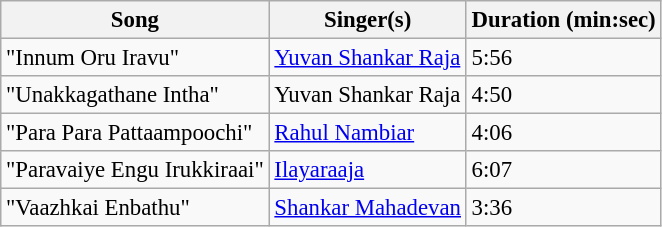<table class="wikitable" style="font-size:95%;">
<tr>
<th>Song</th>
<th>Singer(s)</th>
<th>Duration (min:sec)</th>
</tr>
<tr>
<td>"Innum Oru Iravu"</td>
<td><a href='#'>Yuvan Shankar Raja</a></td>
<td>5:56</td>
</tr>
<tr>
<td>"Unakkagathane Intha"</td>
<td>Yuvan Shankar Raja</td>
<td>4:50</td>
</tr>
<tr>
<td>"Para Para Pattaampoochi"</td>
<td><a href='#'>Rahul Nambiar</a></td>
<td>4:06</td>
</tr>
<tr>
<td>"Paravaiye Engu Irukkiraai"</td>
<td><a href='#'>Ilayaraaja</a></td>
<td>6:07</td>
</tr>
<tr>
<td>"Vaazhkai Enbathu"</td>
<td><a href='#'>Shankar Mahadevan</a></td>
<td>3:36</td>
</tr>
</table>
